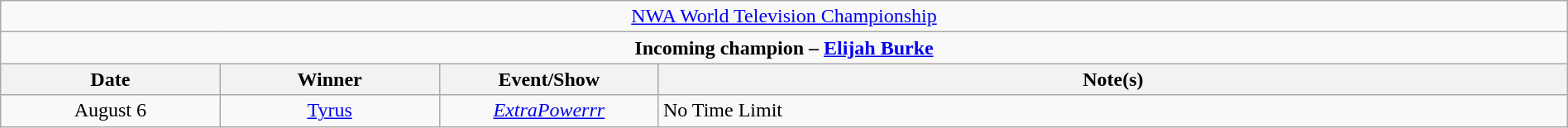<table class="wikitable" style="text-align:center; width:100%;">
<tr>
<td colspan="4" style="text-align: center;"><a href='#'>NWA World Television Championship</a></td>
</tr>
<tr>
<td colspan="4" style="text-align: center;"><strong>Incoming champion – <a href='#'>Elijah Burke</a></strong></td>
</tr>
<tr>
<th width=14%>Date</th>
<th width=14%>Winner</th>
<th width=14%>Event/Show</th>
<th width=58%>Note(s)</th>
</tr>
<tr>
<td>August 6</td>
<td><a href='#'>Tyrus</a></td>
<td><a href='#'><em>ExtraPowerrr</em></a></td>
<td align=left>No Time Limit</td>
</tr>
</table>
